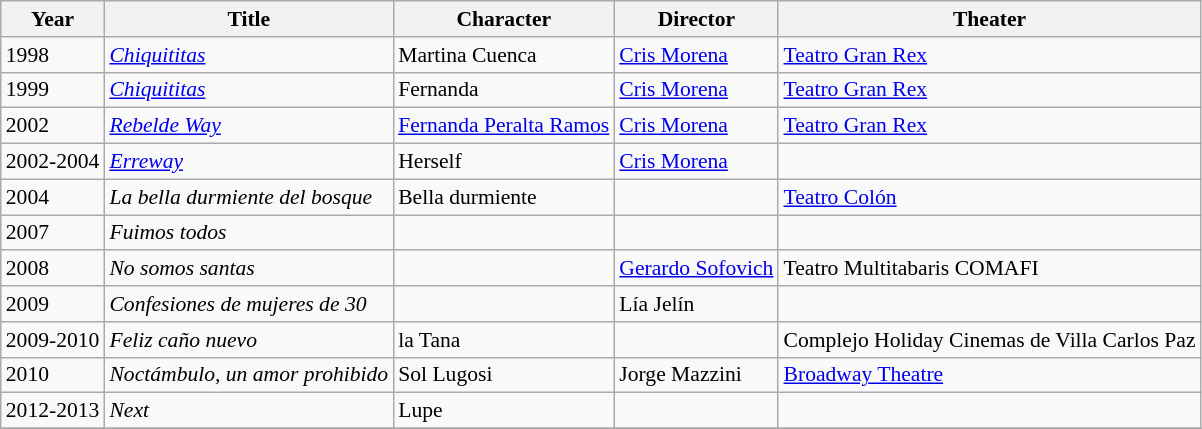<table class="wikitable" style="font-size: 90%;">
<tr>
<th>Year</th>
<th>Title</th>
<th>Character</th>
<th>Director</th>
<th>Theater</th>
</tr>
<tr>
<td>1998</td>
<td><em><a href='#'>Chiquititas</a></em></td>
<td>Martina Cuenca</td>
<td><a href='#'>Cris Morena</a></td>
<td><a href='#'>Teatro Gran Rex</a></td>
</tr>
<tr>
<td>1999</td>
<td><em><a href='#'>Chiquititas</a></em></td>
<td>Fernanda</td>
<td><a href='#'>Cris Morena</a></td>
<td><a href='#'>Teatro Gran Rex</a></td>
</tr>
<tr>
<td>2002</td>
<td><em><a href='#'>Rebelde Way</a></em></td>
<td><a href='#'>Fernanda Peralta Ramos</a></td>
<td><a href='#'>Cris Morena</a></td>
<td><a href='#'>Teatro Gran Rex</a></td>
</tr>
<tr>
<td>2002-2004</td>
<td><em><a href='#'>Erreway</a></em></td>
<td>Herself</td>
<td><a href='#'>Cris Morena</a></td>
<td></td>
</tr>
<tr>
<td>2004</td>
<td><em>La bella durmiente del bosque</em></td>
<td>Bella durmiente</td>
<td></td>
<td><a href='#'>Teatro Colón</a></td>
</tr>
<tr>
<td>2007</td>
<td><em>Fuimos todos</em></td>
<td></td>
<td></td>
<td></td>
</tr>
<tr>
<td>2008</td>
<td><em>No somos santas</em></td>
<td></td>
<td><a href='#'>Gerardo Sofovich</a></td>
<td>Teatro Multitabaris COMAFI</td>
</tr>
<tr>
<td>2009</td>
<td><em>Confesiones de mujeres de 30</em></td>
<td></td>
<td>Lía Jelín</td>
<td></td>
</tr>
<tr>
<td>2009-2010</td>
<td><em>Feliz caño nuevo</em></td>
<td>la Tana</td>
<td></td>
<td>Complejo Holiday Cinemas de Villa Carlos Paz</td>
</tr>
<tr>
<td>2010</td>
<td><em>Noctámbulo, un amor prohibido</em></td>
<td>Sol Lugosi</td>
<td>Jorge Mazzini</td>
<td><a href='#'>Broadway Theatre</a></td>
</tr>
<tr>
<td>2012-2013</td>
<td><em>Next</em></td>
<td>Lupe</td>
<td></td>
<td></td>
</tr>
<tr>
</tr>
</table>
